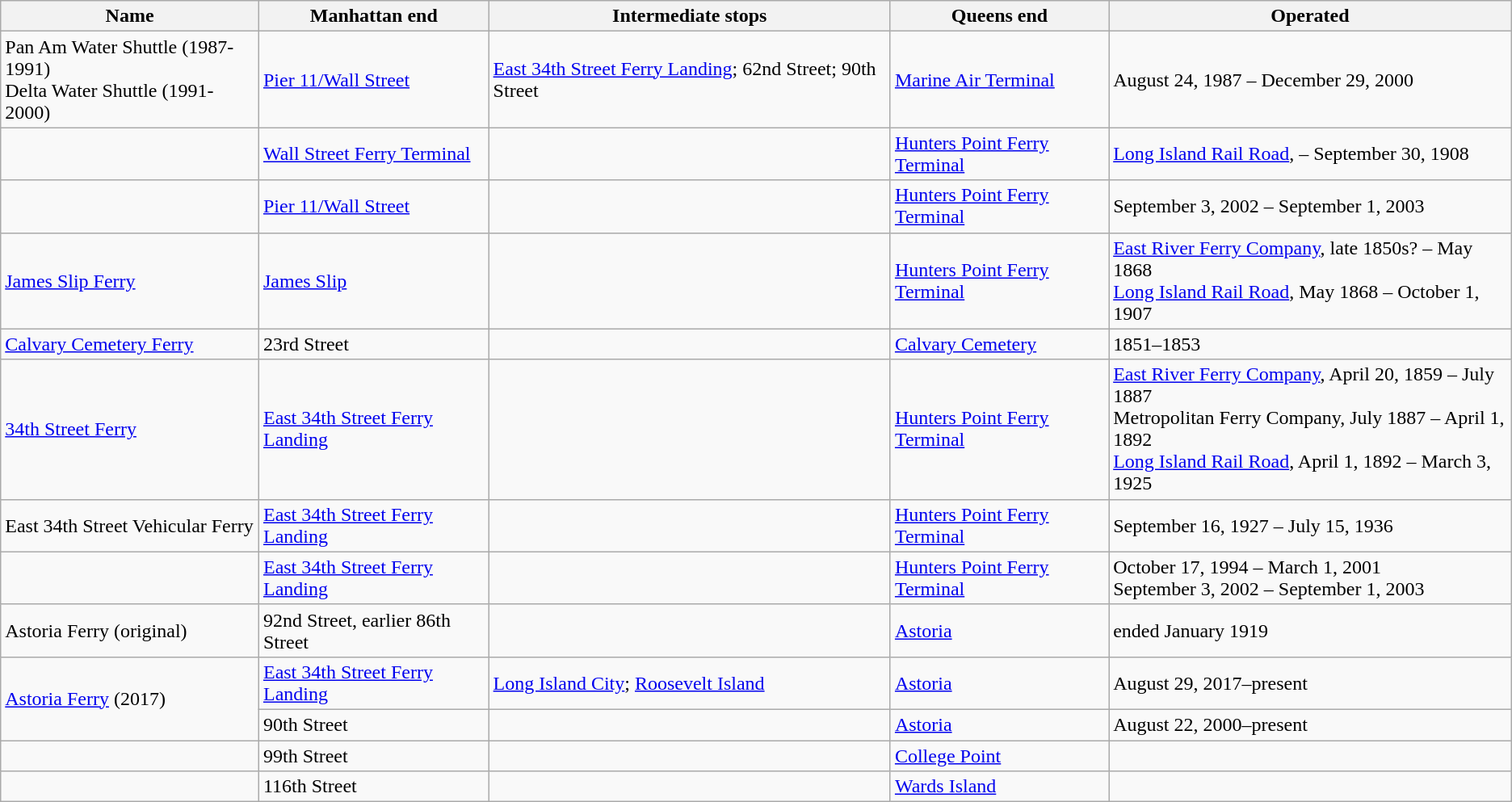<table class=wikitable>
<tr>
<th>Name</th>
<th>Manhattan end</th>
<th>Intermediate stops</th>
<th>Queens end</th>
<th>Operated</th>
</tr>
<tr>
<td>Pan Am Water Shuttle (1987-1991)<br>Delta Water Shuttle (1991-2000)</td>
<td><a href='#'>Pier 11/Wall Street</a></td>
<td><a href='#'>East 34th Street Ferry Landing</a>; 62nd Street; 90th Street</td>
<td><a href='#'>Marine Air Terminal</a></td>
<td>August 24, 1987 – December 29, 2000</td>
</tr>
<tr>
<td></td>
<td><a href='#'>Wall Street Ferry Terminal</a></td>
<td></td>
<td><a href='#'>Hunters Point Ferry Terminal</a></td>
<td><a href='#'>Long Island Rail Road</a>, – September 30, 1908</td>
</tr>
<tr>
<td></td>
<td><a href='#'>Pier 11/Wall Street</a></td>
<td></td>
<td><a href='#'>Hunters Point Ferry Terminal</a></td>
<td>September 3, 2002 – September 1, 2003</td>
</tr>
<tr>
<td><a href='#'>James Slip Ferry</a></td>
<td><a href='#'>James Slip</a></td>
<td></td>
<td><a href='#'>Hunters Point Ferry Terminal</a></td>
<td><a href='#'>East River Ferry Company</a>, late 1850s? – May 1868<br><a href='#'>Long Island Rail Road</a>, May 1868 – October 1, 1907</td>
</tr>
<tr>
<td><a href='#'>Calvary Cemetery Ferry</a></td>
<td>23rd Street</td>
<td></td>
<td><a href='#'>Calvary Cemetery</a></td>
<td>1851–1853</td>
</tr>
<tr>
<td><a href='#'>34th Street Ferry</a></td>
<td><a href='#'>East 34th Street Ferry Landing</a></td>
<td></td>
<td><a href='#'>Hunters Point Ferry Terminal</a></td>
<td><a href='#'>East River Ferry Company</a>, April 20, 1859 – July 1887<br>Metropolitan Ferry Company, July 1887 – April 1, 1892<br><a href='#'>Long Island Rail Road</a>, April 1, 1892 – March 3, 1925</td>
</tr>
<tr>
<td>East 34th Street Vehicular Ferry</td>
<td><a href='#'>East 34th Street Ferry Landing</a></td>
<td></td>
<td><a href='#'>Hunters Point Ferry Terminal</a></td>
<td>September 16, 1927 – July 15, 1936</td>
</tr>
<tr>
<td></td>
<td><a href='#'>East 34th Street Ferry Landing</a></td>
<td></td>
<td><a href='#'>Hunters Point Ferry Terminal</a></td>
<td>October 17, 1994 – March 1, 2001<br>September 3, 2002 – September 1, 2003</td>
</tr>
<tr>
<td>Astoria Ferry (original)</td>
<td>92nd Street, earlier 86th Street</td>
<td></td>
<td><a href='#'>Astoria</a></td>
<td>ended January 1919</td>
</tr>
<tr>
<td rowspan=2><a href='#'>Astoria Ferry</a> (2017)</td>
<td><a href='#'>East 34th Street Ferry Landing</a></td>
<td><a href='#'>Long Island City</a>; <a href='#'>Roosevelt Island</a></td>
<td><a href='#'>Astoria</a></td>
<td>August 29, 2017–present</td>
</tr>
<tr>
<td>90th Street</td>
<td></td>
<td><a href='#'>Astoria</a></td>
<td>August 22, 2000–present</td>
</tr>
<tr>
<td></td>
<td>99th Street</td>
<td></td>
<td><a href='#'>College Point</a></td>
<td></td>
</tr>
<tr>
<td></td>
<td>116th Street</td>
<td></td>
<td><a href='#'>Wards Island</a></td>
<td></td>
</tr>
</table>
